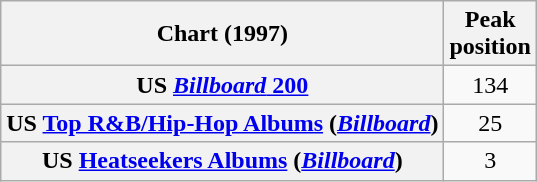<table class="wikitable sortable plainrowheaders" style="text-align:center">
<tr>
<th scope="col">Chart (1997)</th>
<th scope="col">Peak<br> position</th>
</tr>
<tr>
<th scope="row">US <a href='#'><em>Billboard</em> 200</a></th>
<td>134</td>
</tr>
<tr>
<th scope="row">US <a href='#'>Top R&B/Hip-Hop Albums</a> (<em><a href='#'>Billboard</a></em>)</th>
<td>25</td>
</tr>
<tr>
<th scope="row">US <a href='#'>Heatseekers Albums</a> (<em><a href='#'>Billboard</a></em>)</th>
<td>3</td>
</tr>
</table>
